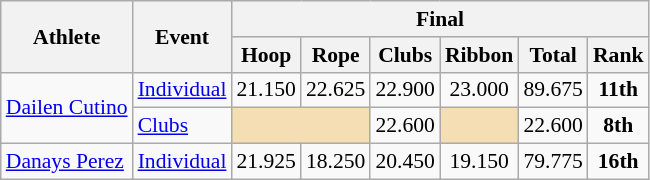<table class="wikitable" style="font-size:90%">
<tr>
<th rowspan="2">Athlete</th>
<th rowspan="2">Event</th>
<th colspan="6">Final</th>
</tr>
<tr>
<th>Hoop</th>
<th>Rope</th>
<th>Clubs</th>
<th>Ribbon</th>
<th>Total</th>
<th>Rank</th>
</tr>
<tr>
<td rowspan=2><a href='#'>Dailen Cutino</a></td>
<td><a href='#'>Individual</a></td>
<td align=center>21.150</td>
<td align=center>22.625</td>
<td align=center>22.900</td>
<td align=center>23.000</td>
<td align=center>89.675</td>
<td align=center><strong>11th</strong></td>
</tr>
<tr>
<td><a href='#'>Clubs</a></td>
<td colspan=2 bgcolor=wheat></td>
<td align=center>22.600</td>
<td bgcolor=wheat></td>
<td align=center>22.600</td>
<td align=center><strong>8th</strong></td>
</tr>
<tr>
<td><a href='#'>Danays Perez</a></td>
<td><a href='#'>Individual</a></td>
<td align=center>21.925</td>
<td align=center>18.250</td>
<td align=center>20.450</td>
<td align=center>19.150</td>
<td align=center>79.775</td>
<td align=center><strong>16th</strong></td>
</tr>
</table>
